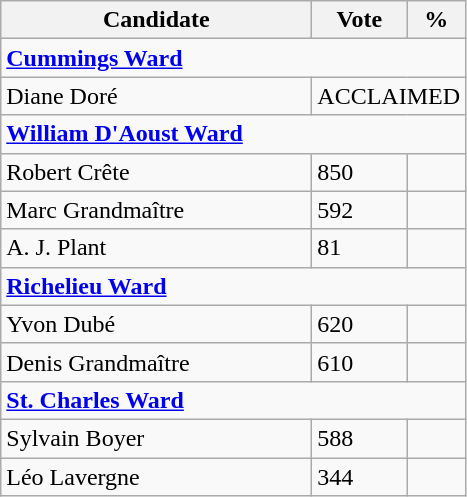<table class="wikitable">
<tr>
<th bgcolor="#DDDDFF" width="200px">Candidate</th>
<th bgcolor="#DDDDFF">Vote</th>
<th bgcolor="#DDDDFF">%</th>
</tr>
<tr>
<td colspan="4"><strong><a href='#'>Cummings Ward</a></strong></td>
</tr>
<tr>
<td>Diane Doré</td>
<td colspan="2" align="center">ACCLAIMED</td>
</tr>
<tr>
<td colspan="4"><strong><a href='#'>William D'Aoust Ward</a></strong></td>
</tr>
<tr>
<td>Robert Crête</td>
<td>850</td>
<td></td>
</tr>
<tr>
<td>Marc Grandmaître</td>
<td>592</td>
<td></td>
</tr>
<tr>
<td>A. J. Plant</td>
<td>81</td>
<td></td>
</tr>
<tr>
<td colspan="4"><strong><a href='#'>Richelieu Ward</a></strong></td>
</tr>
<tr>
<td>Yvon Dubé</td>
<td>620</td>
<td></td>
</tr>
<tr>
<td>Denis Grandmaître</td>
<td>610</td>
<td></td>
</tr>
<tr>
<td colspan="4"><strong><a href='#'>St. Charles Ward</a></strong></td>
</tr>
<tr>
<td>Sylvain Boyer</td>
<td>588</td>
<td></td>
</tr>
<tr>
<td>Léo Lavergne</td>
<td>344</td>
<td></td>
</tr>
</table>
